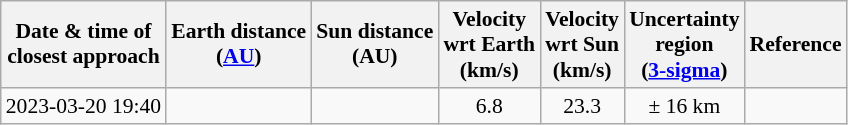<table class="wikitable" style="text-align: center; font-size: 0.9em;">
<tr>
<th>Date & time of<br>closest approach</th>
<th>Earth distance<br>(<a href='#'>AU</a>)</th>
<th>Sun distance<br>(AU)</th>
<th>Velocity<br>wrt Earth<br>(km/s)</th>
<th>Velocity<br>wrt Sun<br>(km/s)</th>
<th>Uncertainty<br>region<br>(<a href='#'>3-sigma</a>)</th>
<th>Reference</th>
</tr>
<tr>
<td>2023-03-20 19:40</td>
<td></td>
<td></td>
<td>6.8</td>
<td>23.3</td>
<td>± 16 km</td>
<td><small></small></td>
</tr>
</table>
